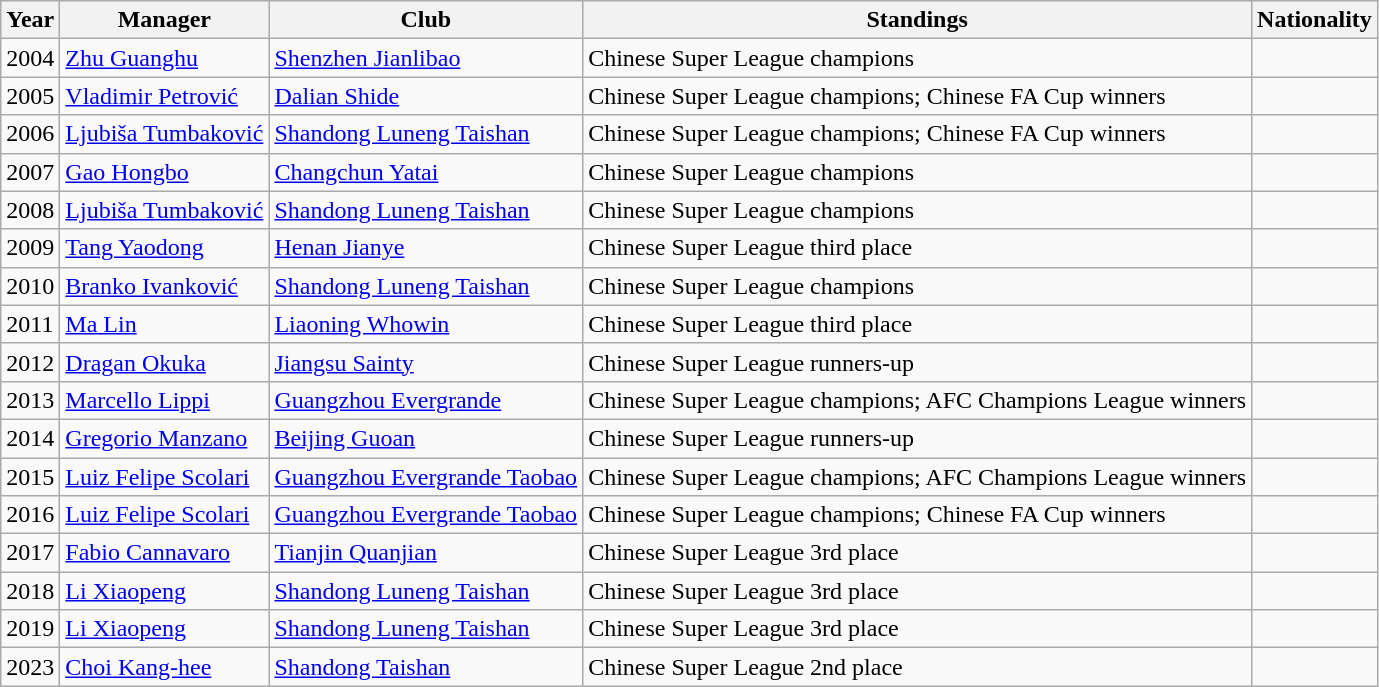<table class="wikitable">
<tr>
<th>Year</th>
<th>Manager</th>
<th>Club</th>
<th>Standings</th>
<th>Nationality</th>
</tr>
<tr>
<td>2004</td>
<td><a href='#'>Zhu Guanghu</a></td>
<td><a href='#'>Shenzhen Jianlibao</a></td>
<td>Chinese Super League champions</td>
<td></td>
</tr>
<tr>
<td>2005</td>
<td><a href='#'>Vladimir Petrović</a></td>
<td><a href='#'>Dalian Shide</a></td>
<td>Chinese Super League champions; Chinese FA Cup winners</td>
<td></td>
</tr>
<tr>
<td>2006</td>
<td><a href='#'>Ljubiša Tumbaković</a></td>
<td><a href='#'>Shandong Luneng Taishan</a></td>
<td>Chinese Super League champions; Chinese FA Cup winners</td>
<td></td>
</tr>
<tr>
<td>2007</td>
<td><a href='#'>Gao Hongbo</a></td>
<td><a href='#'>Changchun Yatai</a></td>
<td>Chinese Super League champions</td>
<td></td>
</tr>
<tr>
<td>2008</td>
<td><a href='#'>Ljubiša Tumbaković</a></td>
<td><a href='#'>Shandong Luneng Taishan</a></td>
<td>Chinese Super League champions</td>
<td></td>
</tr>
<tr>
<td>2009</td>
<td><a href='#'>Tang Yaodong</a></td>
<td><a href='#'>Henan Jianye</a></td>
<td>Chinese Super League third place</td>
<td></td>
</tr>
<tr>
<td>2010</td>
<td><a href='#'>Branko Ivanković</a></td>
<td><a href='#'>Shandong Luneng Taishan</a></td>
<td>Chinese Super League champions</td>
<td></td>
</tr>
<tr>
<td>2011</td>
<td><a href='#'>Ma Lin</a></td>
<td><a href='#'>Liaoning Whowin</a></td>
<td>Chinese Super League third place</td>
<td></td>
</tr>
<tr>
<td>2012</td>
<td><a href='#'>Dragan Okuka</a></td>
<td><a href='#'>Jiangsu Sainty</a></td>
<td>Chinese Super League runners-up</td>
<td></td>
</tr>
<tr>
<td>2013</td>
<td><a href='#'>Marcello Lippi</a></td>
<td><a href='#'>Guangzhou Evergrande</a></td>
<td>Chinese Super League champions; AFC Champions League winners</td>
<td></td>
</tr>
<tr>
<td>2014</td>
<td><a href='#'>Gregorio Manzano</a></td>
<td><a href='#'>Beijing Guoan</a></td>
<td>Chinese Super League runners-up</td>
<td></td>
</tr>
<tr>
<td>2015</td>
<td><a href='#'>Luiz Felipe Scolari</a></td>
<td><a href='#'>Guangzhou Evergrande Taobao</a></td>
<td>Chinese Super League champions; AFC Champions League winners</td>
<td></td>
</tr>
<tr>
<td>2016</td>
<td><a href='#'>Luiz Felipe Scolari</a></td>
<td><a href='#'>Guangzhou Evergrande Taobao</a></td>
<td>Chinese Super League champions; Chinese FA Cup winners</td>
<td></td>
</tr>
<tr>
<td>2017</td>
<td><a href='#'>Fabio Cannavaro</a></td>
<td><a href='#'>Tianjin Quanjian</a></td>
<td>Chinese Super League 3rd place</td>
<td></td>
</tr>
<tr>
<td>2018</td>
<td><a href='#'>Li Xiaopeng</a></td>
<td><a href='#'>Shandong Luneng Taishan</a></td>
<td>Chinese Super League 3rd place</td>
<td></td>
</tr>
<tr>
<td>2019</td>
<td><a href='#'>Li Xiaopeng</a></td>
<td><a href='#'>Shandong Luneng Taishan</a></td>
<td>Chinese Super League 3rd place</td>
<td></td>
</tr>
<tr>
<td>2023</td>
<td><a href='#'>Choi Kang-hee</a></td>
<td><a href='#'>Shandong Taishan</a></td>
<td>Chinese Super League 2nd place</td>
<td></td>
</tr>
</table>
